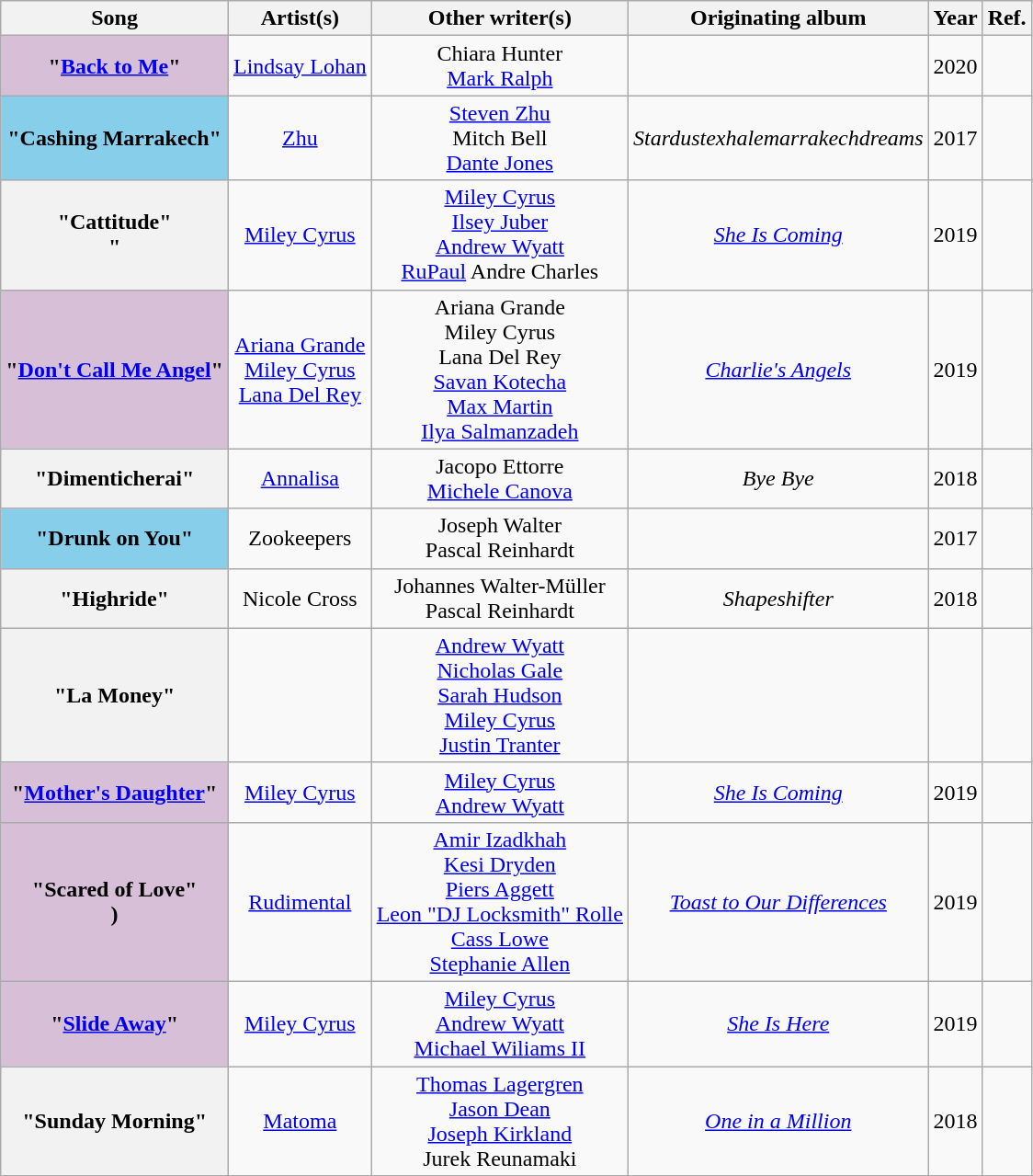<table class="wikitable sortable plainrowheaders" style="text-align:center;">
<tr>
<th scope="col">Song</th>
<th scope="col">Artist(s)</th>
<th scope="col" class="unsortable">Other writer(s)</th>
<th scope="col" data-sort-type="text">Originating album</th>
<th scope="col">Year</th>
<th scope="col" class="unsortable">Ref.</th>
</tr>
<tr>
<th scope=row style="background:#D8BFD8">"<a href='#'>Back to Me</a>"</th>
<td><a href='#'>Lindsay Lohan</a></td>
<td>Chiara Hunter<br><a href='#'>Mark Ralph</a></td>
<td></td>
<td>2020</td>
<td></td>
</tr>
<tr>
<th scope=row style="background:#87ceeb">"Cashing Marrakech"</th>
<td><a href='#'>Zhu</a></td>
<td><a href='#'>Steven Zhu</a><br>Mitch Bell<br><a href='#'>Dante Jones</a></td>
<td><em>Stardustexhalemarrakechdreams</em></td>
<td>2017</td>
<td></td>
</tr>
<tr>
<th scope=row>"Cattitude"<br>"</th>
<td><a href='#'>Miley Cyrus</a></td>
<td><a href='#'>Miley Cyrus</a><br><a href='#'>Ilsey Juber</a><br><a href='#'>Andrew Wyatt</a><br><a href='#'>RuPaul</a> Andre Charles</td>
<td><em><a href='#'>She Is Coming</a></em></td>
<td>2019</td>
<td></td>
</tr>
<tr>
<th scope=row style="background:#D8BFD8">"<a href='#'>Don't Call Me Angel</a>"</th>
<td><a href='#'>Ariana Grande</a><br><a href='#'>Miley Cyrus</a><br><a href='#'>Lana Del Rey</a></td>
<td>Ariana Grande<br>Miley Cyrus<br>Lana Del Rey<br><a href='#'>Savan Kotecha</a><br><a href='#'>Max Martin</a><br><a href='#'>Ilya Salmanzadeh</a></td>
<td><em><a href='#'>Charlie's Angels</a></em></td>
<td>2019</td>
<td></td>
</tr>
<tr>
<th scope=row>"Dimenticherai"</th>
<td><a href='#'>Annalisa</a></td>
<td>Jacopo Ettorre <br> <a href='#'>Michele Canova</a></td>
<td><em>Bye Bye</em></td>
<td>2018</td>
<td></td>
</tr>
<tr>
<th scope=row style="background:#87ceeb">"Drunk on You"</th>
<td>Zookeepers</td>
<td>Joseph Walter <br> Pascal Reinhardt</td>
<td></td>
<td>2017</td>
<td></td>
</tr>
<tr>
<th scope=row>"Highride"</th>
<td>Nicole Cross</td>
<td>Johannes Walter-Müller <br> Pascal Reinhardt</td>
<td><em>Shapeshifter</em></td>
<td>2018</td>
<td></td>
</tr>
<tr>
<th scope=row>"La Money"</th>
<td></td>
<td><a href='#'>Andrew Wyatt</a><br> <a href='#'>Nicholas Gale</a> <br> <a href='#'>Sarah Hudson</a> <br> <a href='#'>Miley Cyrus</a><br> <a href='#'>Justin Tranter</a></td>
<td></td>
<td></td>
<td></td>
</tr>
<tr>
<th scope=row style="background:#D8BFD8">"<a href='#'>Mother's Daughter</a>"</th>
<td><a href='#'>Miley Cyrus</a></td>
<td><a href='#'>Miley Cyrus</a><br><a href='#'>Andrew Wyatt</a></td>
<td><em><a href='#'>She Is Coming</a></em></td>
<td>2019</td>
<td></td>
</tr>
<tr>
<th scope=row style="background:#D8BFD8">"Scared of Love"<br>)</th>
<td><a href='#'>Rudimental</a></td>
<td><a href='#'>Amir Izadkhah</a><br><a href='#'>Kesi Dryden</a><br><a href='#'>Piers Aggett</a><br><a href='#'>Leon "DJ Locksmith" Rolle</a><br><a href='#'>Cass Lowe</a><br><a href='#'>Stephanie Allen</a></td>
<td><em><a href='#'>Toast to Our Differences</a></em></td>
<td>2019</td>
<td></td>
</tr>
<tr>
<th scope=row style="background:#D8BFD8">"<a href='#'>Slide Away</a>"</th>
<td><a href='#'>Miley Cyrus</a></td>
<td><a href='#'>Miley Cyrus</a><br><a href='#'>Andrew Wyatt</a><br><a href='#'>Michael Wiliams II</a></td>
<td><em><a href='#'>She Is Here</a></em></td>
<td>2019</td>
<td></td>
</tr>
<tr>
<th scope=row>"Sunday Morning"<br></th>
<td><a href='#'>Matoma</a></td>
<td><a href='#'>Thomas Lagergren</a><br><a href='#'>Jason Dean</a><br><a href='#'>Joseph Kirkland</a><br>Jurek Reunamaki</td>
<td><em><a href='#'>One in a Million</a></em></td>
<td>2018</td>
<td></td>
</tr>
<tr>
</tr>
</table>
